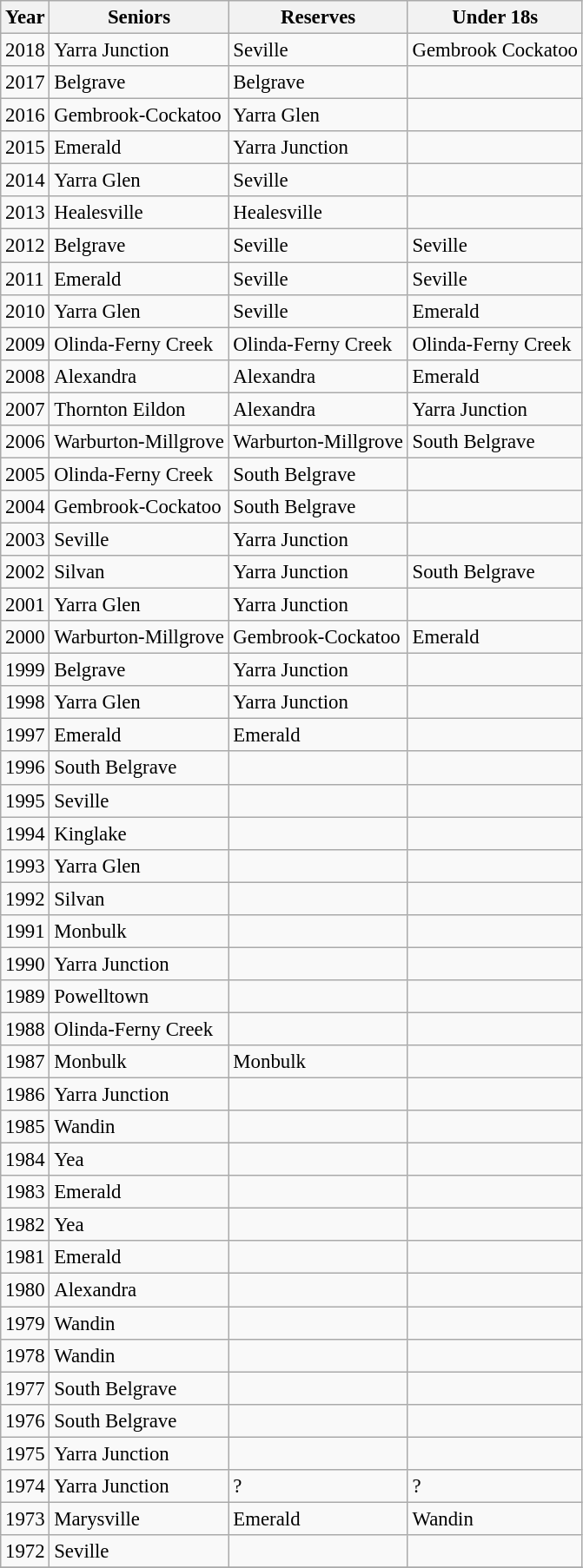<table class="wikitable" style="font-size: 95%;">
<tr>
<th>Year</th>
<th>Seniors</th>
<th>Reserves</th>
<th>Under 18s</th>
</tr>
<tr>
<td>2018</td>
<td>Yarra Junction</td>
<td>Seville</td>
<td>Gembrook Cockatoo</td>
</tr>
<tr>
<td>2017</td>
<td>Belgrave</td>
<td>Belgrave</td>
<td></td>
</tr>
<tr>
<td>2016</td>
<td>Gembrook-Cockatoo</td>
<td>Yarra Glen</td>
<td></td>
</tr>
<tr>
<td>2015</td>
<td>Emerald</td>
<td>Yarra Junction</td>
<td></td>
</tr>
<tr>
<td>2014</td>
<td>Yarra Glen</td>
<td>Seville</td>
<td></td>
</tr>
<tr>
<td>2013</td>
<td>Healesville</td>
<td>Healesville</td>
<td></td>
</tr>
<tr>
<td>2012</td>
<td>Belgrave</td>
<td>Seville</td>
<td>Seville</td>
</tr>
<tr>
<td>2011</td>
<td>Emerald</td>
<td>Seville</td>
<td>Seville</td>
</tr>
<tr>
<td>2010</td>
<td>Yarra Glen</td>
<td>Seville</td>
<td>Emerald</td>
</tr>
<tr>
<td>2009</td>
<td>Olinda-Ferny Creek</td>
<td>Olinda-Ferny Creek</td>
<td>Olinda-Ferny Creek</td>
</tr>
<tr>
<td>2008</td>
<td>Alexandra</td>
<td>Alexandra</td>
<td>Emerald</td>
</tr>
<tr>
<td>2007</td>
<td>Thornton Eildon</td>
<td>Alexandra</td>
<td>Yarra Junction</td>
</tr>
<tr>
<td>2006</td>
<td>Warburton-Millgrove</td>
<td>Warburton-Millgrove</td>
<td>South Belgrave</td>
</tr>
<tr>
<td>2005</td>
<td>Olinda-Ferny Creek</td>
<td>South Belgrave</td>
<td></td>
</tr>
<tr>
<td>2004</td>
<td>Gembrook-Cockatoo</td>
<td>South Belgrave</td>
<td></td>
</tr>
<tr>
<td>2003</td>
<td>Seville</td>
<td>Yarra Junction</td>
<td></td>
</tr>
<tr>
<td>2002</td>
<td>Silvan</td>
<td>Yarra Junction</td>
<td>South Belgrave</td>
</tr>
<tr>
<td>2001</td>
<td>Yarra Glen</td>
<td>Yarra Junction</td>
<td></td>
</tr>
<tr>
<td>2000</td>
<td>Warburton-Millgrove</td>
<td>Gembrook-Cockatoo</td>
<td>Emerald</td>
</tr>
<tr>
<td>1999</td>
<td>Belgrave</td>
<td>Yarra Junction</td>
<td></td>
</tr>
<tr>
<td>1998</td>
<td>Yarra Glen</td>
<td>Yarra Junction</td>
<td></td>
</tr>
<tr>
<td>1997</td>
<td>Emerald</td>
<td>Emerald</td>
<td></td>
</tr>
<tr>
<td>1996</td>
<td>South Belgrave</td>
<td></td>
<td></td>
</tr>
<tr>
<td>1995</td>
<td>Seville</td>
<td></td>
<td></td>
</tr>
<tr>
<td>1994</td>
<td>Kinglake</td>
<td></td>
<td></td>
</tr>
<tr>
<td>1993</td>
<td>Yarra Glen</td>
<td></td>
<td></td>
</tr>
<tr>
<td>1992</td>
<td>Silvan</td>
<td></td>
<td></td>
</tr>
<tr>
<td>1991</td>
<td>Monbulk</td>
<td></td>
<td></td>
</tr>
<tr>
<td>1990</td>
<td>Yarra Junction</td>
<td></td>
<td></td>
</tr>
<tr>
<td>1989</td>
<td>Powelltown</td>
<td></td>
<td></td>
</tr>
<tr>
<td>1988</td>
<td>Olinda-Ferny Creek</td>
<td></td>
<td></td>
</tr>
<tr>
<td>1987</td>
<td>Monbulk</td>
<td>Monbulk</td>
<td></td>
</tr>
<tr>
<td>1986</td>
<td>Yarra Junction</td>
<td></td>
<td></td>
</tr>
<tr>
<td>1985</td>
<td>Wandin</td>
<td></td>
<td></td>
</tr>
<tr>
<td>1984</td>
<td>Yea</td>
<td></td>
<td></td>
</tr>
<tr>
<td>1983</td>
<td>Emerald</td>
<td></td>
<td></td>
</tr>
<tr>
<td>1982</td>
<td>Yea</td>
<td></td>
<td></td>
</tr>
<tr>
<td>1981</td>
<td>Emerald</td>
<td></td>
<td></td>
</tr>
<tr>
<td>1980</td>
<td>Alexandra</td>
<td></td>
<td></td>
</tr>
<tr>
<td>1979</td>
<td>Wandin</td>
<td></td>
<td></td>
</tr>
<tr>
<td>1978</td>
<td>Wandin</td>
<td></td>
<td></td>
</tr>
<tr>
<td>1977</td>
<td>South Belgrave</td>
<td></td>
<td></td>
</tr>
<tr>
<td>1976</td>
<td>South Belgrave</td>
<td></td>
<td></td>
</tr>
<tr>
<td>1975</td>
<td>Yarra Junction</td>
<td></td>
<td></td>
</tr>
<tr>
<td>1974</td>
<td>Yarra Junction</td>
<td>?</td>
<td>?</td>
</tr>
<tr>
<td>1973</td>
<td>Marysville</td>
<td>Emerald</td>
<td>Wandin</td>
</tr>
<tr>
<td>1972</td>
<td>Seville</td>
<td></td>
<td></td>
</tr>
<tr>
</tr>
</table>
